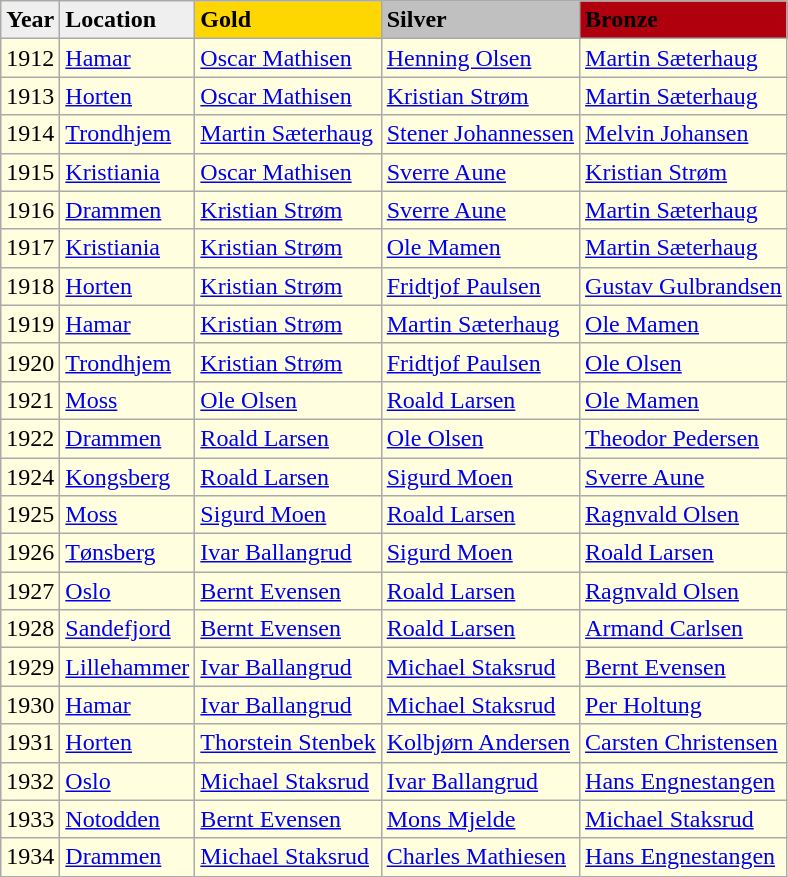<table class="wikitable" style="background-color:#ffffdf">
<tr align="left" bgcolor="#efefef">
<td><strong>Year</strong></td>
<td><strong>Location</strong></td>
<td bgcolor=gold><strong>Gold</strong></td>
<td bgcolor=silver><strong>Silver</strong></td>
<td bgcolor=bronze><strong>Bronze</strong></td>
</tr>
<tr>
<td>1912</td>
<td><a href='#'>Hamar</a></td>
<td><a href='#'>Oscar Mathisen</a></td>
<td><a href='#'>Henning Olsen</a></td>
<td><a href='#'>Martin Sæterhaug</a></td>
</tr>
<tr>
<td>1913</td>
<td><a href='#'>Horten</a></td>
<td><a href='#'>Oscar Mathisen</a></td>
<td><a href='#'>Kristian Strøm</a></td>
<td><a href='#'>Martin Sæterhaug</a></td>
</tr>
<tr>
<td>1914</td>
<td><a href='#'>Trondhjem</a></td>
<td><a href='#'>Martin Sæterhaug</a></td>
<td><a href='#'>Stener Johannessen</a></td>
<td><a href='#'>Melvin Johansen</a></td>
</tr>
<tr>
<td>1915</td>
<td><a href='#'>Kristiania</a></td>
<td><a href='#'>Oscar Mathisen</a></td>
<td><a href='#'>Sverre Aune</a></td>
<td><a href='#'>Kristian Strøm</a></td>
</tr>
<tr>
<td>1916</td>
<td><a href='#'>Drammen</a></td>
<td><a href='#'>Kristian Strøm</a></td>
<td><a href='#'>Sverre Aune</a></td>
<td><a href='#'>Martin Sæterhaug</a></td>
</tr>
<tr>
<td>1917</td>
<td><a href='#'>Kristiania</a></td>
<td><a href='#'>Kristian Strøm</a></td>
<td><a href='#'>Ole Mamen</a></td>
<td><a href='#'>Martin Sæterhaug</a></td>
</tr>
<tr>
<td>1918</td>
<td><a href='#'>Horten</a></td>
<td><a href='#'>Kristian Strøm</a></td>
<td><a href='#'>Fridtjof Paulsen</a></td>
<td><a href='#'>Gustav Gulbrandsen</a></td>
</tr>
<tr>
<td>1919</td>
<td><a href='#'>Hamar</a></td>
<td><a href='#'>Kristian Strøm</a></td>
<td><a href='#'>Martin Sæterhaug</a></td>
<td><a href='#'>Ole Mamen</a></td>
</tr>
<tr>
<td>1920</td>
<td><a href='#'>Trondhjem</a></td>
<td><a href='#'>Kristian Strøm</a></td>
<td><a href='#'>Fridtjof Paulsen</a></td>
<td><a href='#'>Ole Olsen</a></td>
</tr>
<tr>
<td>1921</td>
<td><a href='#'>Moss</a></td>
<td><a href='#'>Ole Olsen</a></td>
<td><a href='#'>Roald Larsen</a></td>
<td><a href='#'>Ole Mamen</a></td>
</tr>
<tr>
<td>1922</td>
<td><a href='#'>Drammen</a></td>
<td><a href='#'>Roald Larsen</a></td>
<td><a href='#'>Ole Olsen</a></td>
<td><a href='#'>Theodor Pedersen</a></td>
</tr>
<tr>
<td>1924</td>
<td><a href='#'>Kongsberg</a></td>
<td><a href='#'>Roald Larsen</a></td>
<td><a href='#'>Sigurd Moen</a></td>
<td><a href='#'>Sverre Aune</a></td>
</tr>
<tr>
<td>1925</td>
<td><a href='#'>Moss</a></td>
<td><a href='#'>Sigurd Moen</a></td>
<td><a href='#'>Roald Larsen</a></td>
<td><a href='#'>Ragnvald Olsen</a></td>
</tr>
<tr>
<td>1926</td>
<td><a href='#'>Tønsberg</a></td>
<td><a href='#'>Ivar Ballangrud</a></td>
<td><a href='#'>Sigurd Moen</a></td>
<td><a href='#'>Roald Larsen</a></td>
</tr>
<tr>
<td>1927</td>
<td><a href='#'>Oslo</a></td>
<td><a href='#'>Bernt Evensen</a></td>
<td><a href='#'>Roald Larsen</a></td>
<td><a href='#'>Ragnvald Olsen</a></td>
</tr>
<tr>
<td>1928</td>
<td><a href='#'>Sandefjord</a></td>
<td><a href='#'>Bernt Evensen</a></td>
<td><a href='#'>Roald Larsen</a></td>
<td><a href='#'>Armand Carlsen</a></td>
</tr>
<tr>
<td>1929</td>
<td><a href='#'>Lillehammer</a></td>
<td><a href='#'>Ivar Ballangrud</a></td>
<td><a href='#'>Michael Staksrud</a></td>
<td><a href='#'>Bernt Evensen</a></td>
</tr>
<tr>
<td>1930</td>
<td><a href='#'>Hamar</a></td>
<td><a href='#'>Ivar Ballangrud</a></td>
<td><a href='#'>Michael Staksrud</a></td>
<td><a href='#'>Per Holtung</a></td>
</tr>
<tr>
<td>1931</td>
<td><a href='#'>Horten</a></td>
<td><a href='#'>Thorstein Stenbek</a></td>
<td><a href='#'>Kolbjørn Andersen</a></td>
<td><a href='#'>Carsten Christensen</a></td>
</tr>
<tr>
<td>1932</td>
<td><a href='#'>Oslo</a></td>
<td><a href='#'>Michael Staksrud</a></td>
<td><a href='#'>Ivar Ballangrud</a></td>
<td><a href='#'>Hans Engnestangen</a></td>
</tr>
<tr>
<td>1933</td>
<td><a href='#'>Notodden</a></td>
<td><a href='#'>Bernt Evensen</a></td>
<td><a href='#'>Mons Mjelde</a></td>
<td><a href='#'>Michael Staksrud</a></td>
</tr>
<tr>
<td>1934</td>
<td><a href='#'>Drammen</a></td>
<td><a href='#'>Michael Staksrud</a></td>
<td><a href='#'>Charles Mathiesen</a></td>
<td><a href='#'>Hans Engnestangen</a></td>
</tr>
</table>
